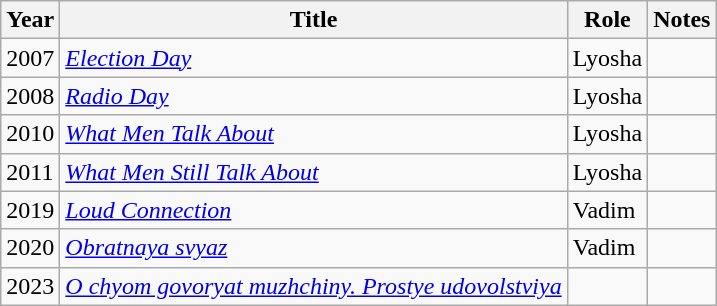<table class="wikitable sortable">
<tr>
<th>Year</th>
<th>Title</th>
<th>Role</th>
<th class="unsortable">Notes</th>
</tr>
<tr>
<td>2007</td>
<td><em><a href='#'>Election Day</a></em></td>
<td>Lyosha</td>
<td></td>
</tr>
<tr>
<td>2008</td>
<td><em><a href='#'>Radio Day</a></em></td>
<td>Lyosha</td>
<td></td>
</tr>
<tr>
<td>2010</td>
<td><em><a href='#'>What Men Talk About</a></em></td>
<td>Lyosha</td>
<td></td>
</tr>
<tr>
<td>2011</td>
<td><em><a href='#'>What Men Still Talk About</a></em></td>
<td>Lyosha</td>
<td></td>
</tr>
<tr>
<td>2019</td>
<td><em><a href='#'>Loud Connection</a></em></td>
<td>Vadim</td>
<td></td>
</tr>
<tr>
<td>2020</td>
<td><em><a href='#'>Obratnaya svyaz</a></em></td>
<td>Vadim</td>
<td></td>
</tr>
<tr>
<td>2023</td>
<td><em><a href='#'>O chyom govoryat muzhchiny. Prostye udovolstviya</a></em></td>
<td></td>
<td></td>
</tr>
</table>
